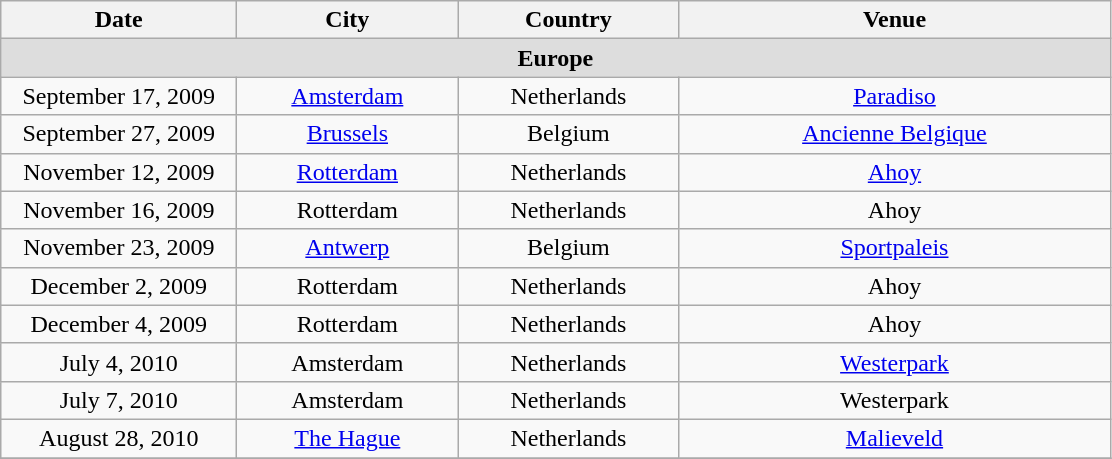<table class="wikitable">
<tr>
<th width="150" rowspan="1">Date</th>
<th width="140" rowspan="1">City</th>
<th width="140" rowspan="1">Country</th>
<th width="280" rowspan="1">Venue</th>
</tr>
<tr bgcolor="#DDDDDD">
<td colspan=5 align=center><strong>Europe</strong></td>
</tr>
<tr>
<td align="center">September 17, 2009</td>
<td align="center"><a href='#'>Amsterdam</a></td>
<td align="center">Netherlands</td>
<td align="center"><a href='#'>Paradiso</a></td>
</tr>
<tr>
<td align="center">September 27, 2009</td>
<td align="center"><a href='#'>Brussels</a></td>
<td align="center">Belgium</td>
<td align="center"><a href='#'>Ancienne Belgique</a></td>
</tr>
<tr>
<td align="center">November 12, 2009</td>
<td align="center"><a href='#'>Rotterdam</a></td>
<td align="center">Netherlands</td>
<td align="center"><a href='#'>Ahoy</a></td>
</tr>
<tr>
<td align="center">November 16, 2009</td>
<td align="center">Rotterdam</td>
<td align="center">Netherlands</td>
<td align="center">Ahoy</td>
</tr>
<tr>
<td align="center">November 23, 2009</td>
<td align="center"><a href='#'>Antwerp</a></td>
<td align="center">Belgium</td>
<td align="center"><a href='#'>Sportpaleis</a></td>
</tr>
<tr>
<td align="center">December 2, 2009</td>
<td align="center">Rotterdam</td>
<td align="center">Netherlands</td>
<td align="center">Ahoy</td>
</tr>
<tr>
<td align="center">December 4, 2009</td>
<td align="center">Rotterdam</td>
<td align="center">Netherlands</td>
<td align="center">Ahoy</td>
</tr>
<tr>
<td align="center">July 4, 2010</td>
<td align="center">Amsterdam</td>
<td align="center">Netherlands</td>
<td align="center"><a href='#'>Westerpark</a></td>
</tr>
<tr>
<td align="center">July 7, 2010</td>
<td align="center">Amsterdam</td>
<td align="center">Netherlands</td>
<td align="center">Westerpark</td>
</tr>
<tr>
<td align="center">August 28, 2010</td>
<td align="center"><a href='#'>The Hague</a></td>
<td align="center">Netherlands</td>
<td align="center"><a href='#'>Malieveld</a></td>
</tr>
<tr>
</tr>
</table>
